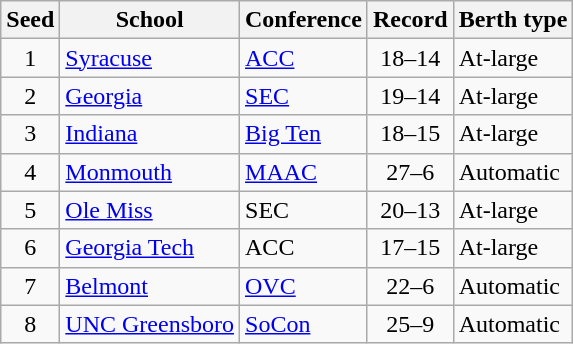<table class="wikitable sortable">
<tr>
<th>Seed</th>
<th>School</th>
<th>Conference</th>
<th>Record</th>
<th>Berth type</th>
</tr>
<tr>
<td align=center>1</td>
<td><a href='#'>Syracuse</a></td>
<td><a href='#'>ACC</a></td>
<td align=center>18–14</td>
<td>At-large</td>
</tr>
<tr>
<td align=center>2</td>
<td><a href='#'>Georgia</a></td>
<td><a href='#'>SEC</a></td>
<td align=center>19–14</td>
<td>At-large</td>
</tr>
<tr>
<td align=center>3</td>
<td><a href='#'>Indiana</a></td>
<td><a href='#'>Big Ten</a></td>
<td align=center>18–15</td>
<td>At-large</td>
</tr>
<tr>
<td align=center>4</td>
<td><a href='#'>Monmouth</a></td>
<td><a href='#'>MAAC</a></td>
<td align=center>27–6</td>
<td>Automatic</td>
</tr>
<tr>
<td align=center>5</td>
<td><a href='#'>Ole Miss</a></td>
<td>SEC</td>
<td align=center>20–13</td>
<td>At-large</td>
</tr>
<tr>
<td align=center>6</td>
<td><a href='#'>Georgia Tech</a></td>
<td>ACC</td>
<td align=center>17–15</td>
<td>At-large</td>
</tr>
<tr>
<td align=center>7</td>
<td><a href='#'>Belmont</a></td>
<td><a href='#'>OVC</a></td>
<td align=center>22–6</td>
<td>Automatic</td>
</tr>
<tr>
<td align=center>8</td>
<td><a href='#'>UNC Greensboro</a></td>
<td><a href='#'>SoCon</a></td>
<td align=center>25–9</td>
<td>Automatic</td>
</tr>
</table>
